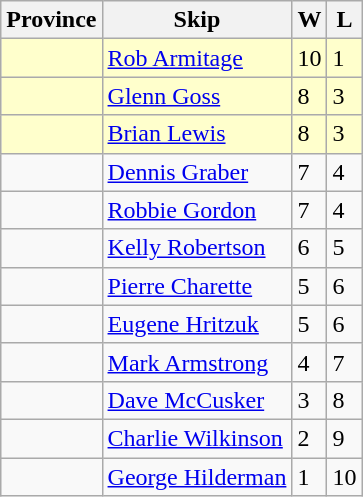<table class="wikitable">
<tr>
<th>Province</th>
<th>Skip</th>
<th>W</th>
<th>L</th>
</tr>
<tr bgcolor=#ffffcc>
<td></td>
<td><a href='#'>Rob Armitage</a></td>
<td>10</td>
<td>1</td>
</tr>
<tr bgcolor=#ffffcc>
<td></td>
<td><a href='#'>Glenn Goss</a></td>
<td>8</td>
<td>3</td>
</tr>
<tr bgcolor=#ffffcc>
<td></td>
<td><a href='#'>Brian Lewis</a></td>
<td>8</td>
<td>3</td>
</tr>
<tr>
<td></td>
<td><a href='#'>Dennis Graber</a></td>
<td>7</td>
<td>4</td>
</tr>
<tr>
<td></td>
<td><a href='#'>Robbie Gordon</a></td>
<td>7</td>
<td>4</td>
</tr>
<tr>
<td></td>
<td><a href='#'>Kelly Robertson</a></td>
<td>6</td>
<td>5</td>
</tr>
<tr>
<td></td>
<td><a href='#'>Pierre Charette</a></td>
<td>5</td>
<td>6</td>
</tr>
<tr>
<td></td>
<td><a href='#'>Eugene Hritzuk</a></td>
<td>5</td>
<td>6</td>
</tr>
<tr>
<td></td>
<td><a href='#'>Mark Armstrong</a></td>
<td>4</td>
<td>7</td>
</tr>
<tr>
<td></td>
<td><a href='#'>Dave McCusker</a></td>
<td>3</td>
<td>8</td>
</tr>
<tr>
<td></td>
<td><a href='#'>Charlie Wilkinson</a></td>
<td>2</td>
<td>9</td>
</tr>
<tr>
<td></td>
<td><a href='#'>George Hilderman</a></td>
<td>1</td>
<td>10</td>
</tr>
</table>
